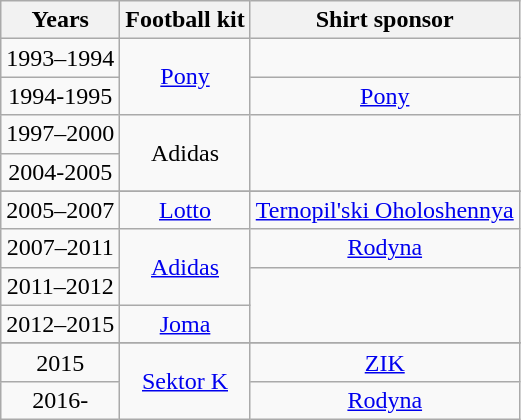<table class="wikitable" style="text-align: center">
<tr>
<th>Years</th>
<th>Football kit</th>
<th>Shirt sponsor</th>
</tr>
<tr>
<td>1993–1994</td>
<td rowspan="2"><a href='#'>Pony</a></td>
<td></td>
</tr>
<tr>
<td>1994-1995</td>
<td><a href='#'>Pony</a></td>
</tr>
<tr>
<td>1997–2000</td>
<td rowspan="2">Adidas</td>
<td rowspan="2"></td>
</tr>
<tr>
<td>2004-2005</td>
</tr>
<tr>
</tr>
<tr>
<td>2005–2007</td>
<td><a href='#'>Lotto</a></td>
<td><a href='#'>Ternopil'ski Oholoshennya</a></td>
</tr>
<tr>
<td>2007–2011</td>
<td rowspan="2"><a href='#'>Adidas</a></td>
<td><a href='#'>Rodyna</a></td>
</tr>
<tr>
<td>2011–2012</td>
<td rowspan="2"></td>
</tr>
<tr>
<td>2012–2015</td>
<td><a href='#'>Joma</a></td>
</tr>
<tr>
</tr>
<tr>
<td>2015</td>
<td rowspan="2"><a href='#'>Sektor K</a></td>
<td><a href='#'>ZIK</a></td>
</tr>
<tr>
<td>2016-</td>
<td><a href='#'>Rodyna</a></td>
</tr>
</table>
